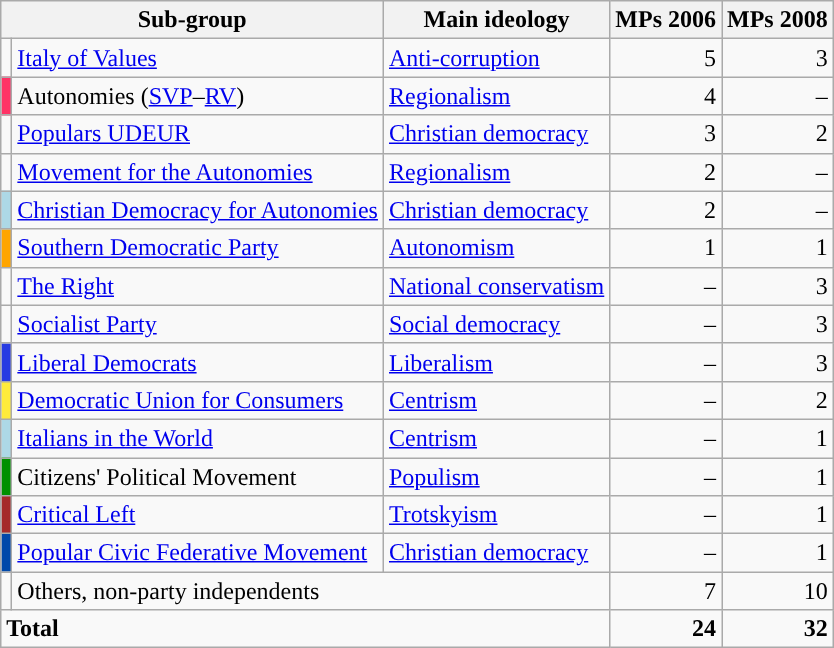<table class="wikitable" style="font-size:100%">
<tr>
<th colspan=2>Sub-group</th>
<th>Main ideology</th>
<th>MPs 2006</th>
<th>MPs 2008</th>
</tr>
<tr>
<td></td>
<td><a href='#'>Italy of Values</a></td>
<td><a href='#'>Anti-corruption</a></td>
<td align=right>5</td>
<td align=right>3</td>
</tr>
<tr>
<td bgcolor="#FF3366"></td>
<td>Autonomies (<a href='#'>SVP</a>–<a href='#'>RV</a>)</td>
<td><a href='#'>Regionalism</a></td>
<td align=right>4</td>
<td align=right>–</td>
</tr>
<tr>
<td></td>
<td><a href='#'>Populars UDEUR</a></td>
<td><a href='#'>Christian democracy</a></td>
<td align=right>3</td>
<td align=right>2</td>
</tr>
<tr>
<td></td>
<td><a href='#'>Movement for the Autonomies</a></td>
<td><a href='#'>Regionalism</a></td>
<td align=right>2</td>
<td align=right>–</td>
</tr>
<tr>
<td bgcolor="lightblue"></td>
<td><a href='#'>Christian Democracy for Autonomies</a></td>
<td><a href='#'>Christian democracy</a></td>
<td align=right>2</td>
<td align=right>–</td>
</tr>
<tr>
<td bgcolor="orange"></td>
<td><a href='#'>Southern Democratic Party</a></td>
<td><a href='#'>Autonomism</a></td>
<td align=right>1</td>
<td align=right>1</td>
</tr>
<tr>
<td></td>
<td><a href='#'>The Right</a></td>
<td><a href='#'>National conservatism</a></td>
<td align=right>–</td>
<td align=right>3</td>
</tr>
<tr>
<td></td>
<td><a href='#'>Socialist Party</a></td>
<td><a href='#'>Social democracy</a></td>
<td align=right>–</td>
<td align=right>3</td>
</tr>
<tr>
<td bgcolor="#273BE2"></td>
<td><a href='#'>Liberal Democrats</a></td>
<td><a href='#'>Liberalism</a></td>
<td align=right>–</td>
<td align=right>3</td>
</tr>
<tr>
<td bgcolor="#FFEB3B"></td>
<td><a href='#'>Democratic Union for Consumers</a></td>
<td><a href='#'>Centrism</a></td>
<td align=right>–</td>
<td align=right>2</td>
</tr>
<tr>
<td bgcolor="lightblue"></td>
<td><a href='#'>Italians in the World</a></td>
<td><a href='#'>Centrism</a></td>
<td align=right>–</td>
<td align=right>1</td>
</tr>
<tr>
<td bgcolor="#009000"></td>
<td>Citizens' Political Movement</td>
<td><a href='#'>Populism</a></td>
<td align=right>–</td>
<td align=right>1</td>
</tr>
<tr>
<td bgcolor="brown"></td>
<td><a href='#'>Critical Left</a></td>
<td><a href='#'>Trotskyism</a></td>
<td align=right>–</td>
<td align=right>1</td>
</tr>
<tr>
<td bgcolor="#0048AA"></td>
<td><a href='#'>Popular Civic Federative Movement</a></td>
<td><a href='#'>Christian democracy</a></td>
<td align=right>–</td>
<td align=right>1</td>
</tr>
<tr>
<td></td>
<td colspan=2>Others, non-party independents</td>
<td align=right>7</td>
<td align=right>10</td>
</tr>
<tr>
<td colspan=3><strong>Total</strong></td>
<td align=right><strong>24</strong></td>
<td align=right><strong>32</strong></td>
</tr>
</table>
